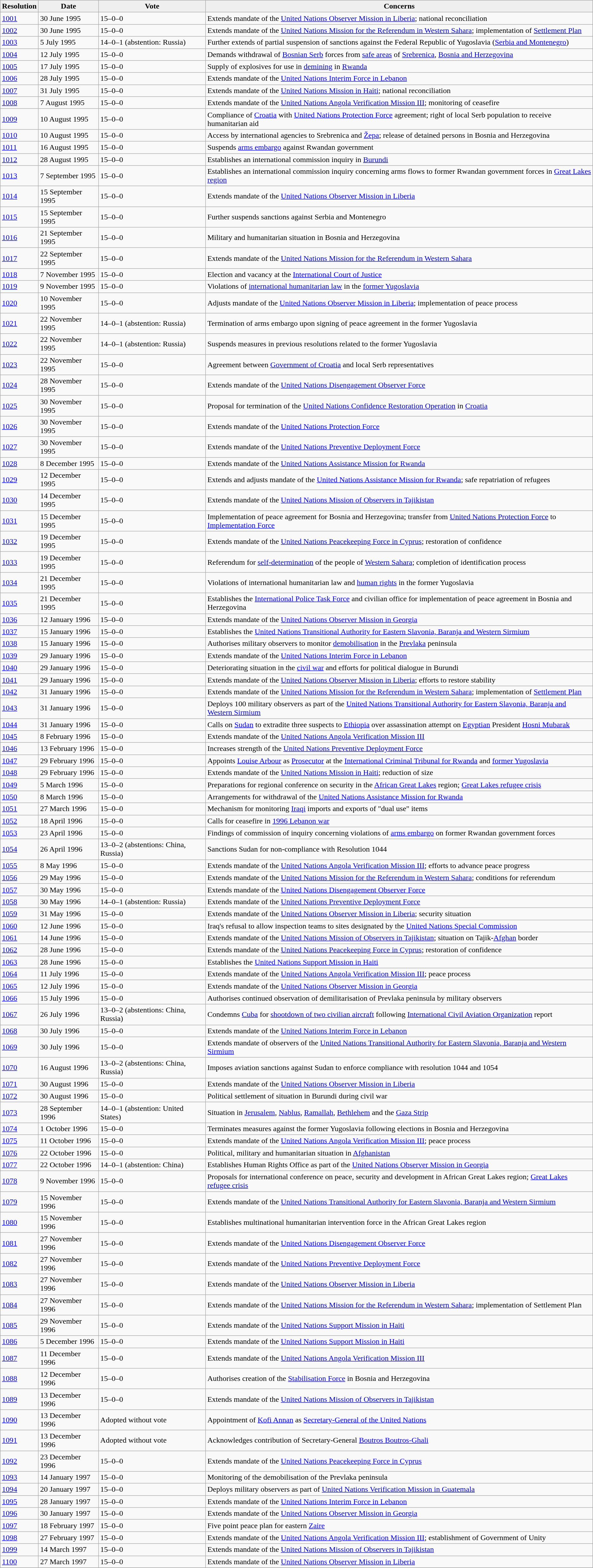<table class="wikitable sortable" align="center">
<tr>
<th style="background:#efefef;">Resolution</th>
<th style="background:#efefef;">Date</th>
<th style="background:#efefef;">Vote</th>
<th style="background:#efefef;">Concerns</th>
</tr>
<tr id="1995">
<td><a href='#'>1001</a></td>
<td>30 June 1995</td>
<td>15–0–0</td>
<td>Extends mandate of the <a href='#'>United Nations Observer Mission in Liberia</a>; national reconciliation</td>
</tr>
<tr>
<td><a href='#'>1002</a></td>
<td>30 June 1995</td>
<td>15–0–0</td>
<td>Extends mandate of the <a href='#'>United Nations Mission for the Referendum in Western Sahara</a>; implementation of <a href='#'>Settlement Plan</a></td>
</tr>
<tr>
<td><a href='#'>1003</a></td>
<td>5 July 1995</td>
<td>14–0–1 (abstention: Russia)</td>
<td>Further extends of partial suspension of sanctions against the Federal Republic of Yugoslavia (<a href='#'>Serbia and Montenegro</a>)</td>
</tr>
<tr>
<td><a href='#'>1004</a></td>
<td>12 July 1995</td>
<td>15–0–0</td>
<td>Demands withdrawal of <a href='#'>Bosnian Serb</a> forces from <a href='#'>safe areas</a> of <a href='#'>Srebrenica</a>, <a href='#'>Bosnia and Herzegovina</a></td>
</tr>
<tr>
<td><a href='#'>1005</a></td>
<td>17 July 1995</td>
<td>15–0–0</td>
<td>Supply of explosives for use in <a href='#'>demining</a> in <a href='#'>Rwanda</a></td>
</tr>
<tr>
<td><a href='#'>1006</a></td>
<td>28 July 1995</td>
<td>15–0–0</td>
<td>Extends mandate of the <a href='#'>United Nations Interim Force in Lebanon</a></td>
</tr>
<tr>
<td><a href='#'>1007</a></td>
<td>31 July 1995</td>
<td>15–0–0</td>
<td>Extends mandate of the <a href='#'>United Nations Mission in Haiti</a>; national reconciliation</td>
</tr>
<tr>
<td><a href='#'>1008</a></td>
<td>7 August 1995</td>
<td>15–0–0</td>
<td>Extends mandate of the <a href='#'>United Nations Angola Verification Mission III</a>; monitoring of ceasefire</td>
</tr>
<tr>
<td><a href='#'>1009</a></td>
<td>10 August 1995</td>
<td>15–0–0</td>
<td>Compliance of <a href='#'>Croatia</a> with <a href='#'>United Nations Protection Force</a> agreement; right of local Serb population to receive humanitarian aid</td>
</tr>
<tr>
<td><a href='#'>1010</a></td>
<td>10 August 1995</td>
<td>15–0–0</td>
<td>Access by international agencies to Srebrenica and <a href='#'>Žepa</a>; release of detained persons in Bosnia and Herzegovina</td>
</tr>
<tr>
<td><a href='#'>1011</a></td>
<td>16 August 1995</td>
<td>15–0–0</td>
<td>Suspends <a href='#'>arms embargo</a> against Rwandan government</td>
</tr>
<tr>
<td><a href='#'>1012</a></td>
<td>28 August 1995</td>
<td>15–0–0</td>
<td>Establishes an international commission inquiry in <a href='#'>Burundi</a></td>
</tr>
<tr>
<td><a href='#'>1013</a></td>
<td>7 September 1995</td>
<td>15–0–0</td>
<td>Establishes an international commission inquiry concerning arms flows to former Rwandan government forces in <a href='#'>Great Lakes region</a></td>
</tr>
<tr>
<td><a href='#'>1014</a></td>
<td>15 September 1995</td>
<td>15–0–0</td>
<td>Extends mandate of the <a href='#'>United Nations Observer Mission in Liberia</a></td>
</tr>
<tr>
<td><a href='#'>1015</a></td>
<td>15 September 1995</td>
<td>15–0–0</td>
<td>Further suspends sanctions against Serbia and Montenegro</td>
</tr>
<tr>
<td><a href='#'>1016</a></td>
<td>21 September 1995</td>
<td>15–0–0</td>
<td>Military and humanitarian situation in Bosnia and Herzegovina</td>
</tr>
<tr>
<td><a href='#'>1017</a></td>
<td>22 September 1995</td>
<td>15–0–0</td>
<td>Extends mandate of the <a href='#'>United Nations Mission for the Referendum in Western Sahara</a></td>
</tr>
<tr>
<td><a href='#'>1018</a></td>
<td>7 November 1995</td>
<td>15–0–0</td>
<td>Election and vacancy at the <a href='#'>International Court of Justice</a></td>
</tr>
<tr>
<td><a href='#'>1019</a></td>
<td>9 November 1995</td>
<td>15–0–0</td>
<td>Violations of <a href='#'>international humanitarian law</a> in the <a href='#'>former Yugoslavia</a></td>
</tr>
<tr>
<td><a href='#'>1020</a></td>
<td>10 November 1995</td>
<td>15–0–0</td>
<td>Adjusts mandate of the <a href='#'>United Nations Observer Mission in Liberia</a>; implementation of peace process</td>
</tr>
<tr>
<td><a href='#'>1021</a></td>
<td>22 November 1995</td>
<td>14–0–1 (abstention: Russia)</td>
<td>Termination of arms embargo upon signing of peace agreement in the former Yugoslavia</td>
</tr>
<tr>
<td><a href='#'>1022</a></td>
<td>22 November 1995</td>
<td>14–0–1 (abstention: Russia)</td>
<td>Suspends measures in previous resolutions related to the former Yugoslavia</td>
</tr>
<tr>
<td><a href='#'>1023</a></td>
<td>22 November 1995</td>
<td>15–0–0</td>
<td>Agreement between <a href='#'>Government of Croatia</a> and local Serb representatives</td>
</tr>
<tr>
<td><a href='#'>1024</a></td>
<td>28 November 1995</td>
<td>15–0–0</td>
<td>Extends mandate of the <a href='#'>United Nations Disengagement Observer Force</a></td>
</tr>
<tr>
<td><a href='#'>1025</a></td>
<td>30 November 1995</td>
<td>15–0–0</td>
<td>Proposal for termination of the <a href='#'>United Nations Confidence Restoration Operation</a> in <a href='#'>Croatia</a></td>
</tr>
<tr>
<td><a href='#'>1026</a></td>
<td>30 November 1995</td>
<td>15–0–0</td>
<td>Extends mandate of the <a href='#'>United Nations Protection Force</a></td>
</tr>
<tr>
<td><a href='#'>1027</a></td>
<td>30 November 1995</td>
<td>15–0–0</td>
<td>Extends mandate of the <a href='#'>United Nations Preventive Deployment Force</a></td>
</tr>
<tr>
<td><a href='#'>1028</a></td>
<td>8 December 1995</td>
<td>15–0–0</td>
<td>Extends mandate of the <a href='#'>United Nations Assistance Mission for Rwanda</a></td>
</tr>
<tr>
<td><a href='#'>1029</a></td>
<td>12 December 1995</td>
<td>15–0–0</td>
<td>Extends and adjusts mandate of the <a href='#'>United Nations Assistance Mission for Rwanda</a>; safe repatriation of refugees</td>
</tr>
<tr>
<td><a href='#'>1030</a></td>
<td>14 December 1995</td>
<td>15–0–0</td>
<td>Extends mandate of the <a href='#'>United Nations Mission of Observers in Tajikistan</a></td>
</tr>
<tr>
<td><a href='#'>1031</a></td>
<td>15 December 1995</td>
<td>15–0–0</td>
<td>Implementation of peace agreement for Bosnia and Herzegovina; transfer from <a href='#'>United Nations Protection Force</a> to <a href='#'>Implementation Force</a></td>
</tr>
<tr>
<td><a href='#'>1032</a></td>
<td>19 December 1995</td>
<td>15–0–0</td>
<td>Extends mandate of the <a href='#'>United Nations Peacekeeping Force in Cyprus</a>; restoration of confidence</td>
</tr>
<tr>
<td><a href='#'>1033</a></td>
<td>19 December 1995</td>
<td>15–0–0</td>
<td>Referendum for <a href='#'>self-determination</a> of the people of <a href='#'>Western Sahara</a>; completion of identification process</td>
</tr>
<tr>
<td><a href='#'>1034</a></td>
<td>21 December 1995</td>
<td>15–0–0</td>
<td>Violations of international humanitarian law and <a href='#'>human rights</a> in the former Yugoslavia</td>
</tr>
<tr>
<td><a href='#'>1035</a></td>
<td>21 December 1995</td>
<td>15–0–0</td>
<td>Establishes the <a href='#'>International Police Task Force</a> and civilian office for implementation of peace agreement in Bosnia and Herzegovina</td>
</tr>
<tr id="1996">
<td><a href='#'>1036</a></td>
<td>12 January 1996</td>
<td>15–0–0</td>
<td>Extends mandate of the <a href='#'>United Nations Observer Mission in Georgia</a></td>
</tr>
<tr>
<td><a href='#'>1037</a></td>
<td>15 January 1996</td>
<td>15–0–0</td>
<td>Establishes the <a href='#'>United Nations Transitional Authority for Eastern Slavonia, Baranja and Western Sirmium</a></td>
</tr>
<tr>
<td><a href='#'>1038</a></td>
<td>15 January 1996</td>
<td>15–0–0</td>
<td>Authorises military observers to monitor <a href='#'>demobilisation</a> in the <a href='#'>Prevlaka</a> peninsula</td>
</tr>
<tr>
<td><a href='#'>1039</a></td>
<td>29 January 1996</td>
<td>15–0–0</td>
<td>Extends mandate of the <a href='#'>United Nations Interim Force in Lebanon</a></td>
</tr>
<tr>
<td><a href='#'>1040</a></td>
<td>29 January 1996</td>
<td>15–0–0</td>
<td>Deteriorating situation in the <a href='#'>civil war</a> and efforts for political dialogue in Burundi</td>
</tr>
<tr>
<td><a href='#'>1041</a></td>
<td>29 January 1996</td>
<td>15–0–0</td>
<td>Extends mandate of the <a href='#'>United Nations Observer Mission in Liberia</a>; efforts to restore stability</td>
</tr>
<tr>
<td><a href='#'>1042</a></td>
<td>31 January 1996</td>
<td>15–0–0</td>
<td>Extends mandate of the <a href='#'>United Nations Mission for the Referendum in Western Sahara</a>; implementation of <a href='#'>Settlement Plan</a></td>
</tr>
<tr>
<td><a href='#'>1043</a></td>
<td>31 January 1996</td>
<td>15–0–0</td>
<td>Deploys 100 military observers as part of the <a href='#'>United Nations Transitional Authority for Eastern Slavonia, Baranja and Western Sirmium</a></td>
</tr>
<tr>
<td><a href='#'>1044</a></td>
<td>31 January 1996</td>
<td>15–0–0</td>
<td>Calls on <a href='#'>Sudan</a> to extradite three suspects to <a href='#'>Ethiopia</a> over assassination attempt on <a href='#'>Egyptian</a> President <a href='#'>Hosni Mubarak</a></td>
</tr>
<tr>
<td><a href='#'>1045</a></td>
<td>8 February 1996</td>
<td>15–0–0</td>
<td>Extends mandate of the <a href='#'>United Nations Angola Verification Mission III</a></td>
</tr>
<tr>
<td><a href='#'>1046</a></td>
<td>13 February 1996</td>
<td>15–0–0</td>
<td>Increases strength of the <a href='#'>United Nations Preventive Deployment Force</a></td>
</tr>
<tr>
<td><a href='#'>1047</a></td>
<td>29 February 1996</td>
<td>15–0–0</td>
<td>Appoints <a href='#'>Louise Arbour</a> as <a href='#'>Prosecutor</a> at the <a href='#'>International Criminal Tribunal for Rwanda</a> and <a href='#'>former Yugoslavia</a></td>
</tr>
<tr>
<td><a href='#'>1048</a></td>
<td>29 February 1996</td>
<td>15–0–0</td>
<td>Extends mandate of the <a href='#'>United Nations Mission in Haiti</a>; reduction of size</td>
</tr>
<tr>
<td><a href='#'>1049</a></td>
<td>5 March 1996</td>
<td>15–0–0</td>
<td>Preparations for regional conference on security in the <a href='#'>African Great Lakes</a> region; <a href='#'>Great Lakes refugee crisis</a></td>
</tr>
<tr>
<td><a href='#'>1050</a></td>
<td>8 March 1996</td>
<td>15–0–0</td>
<td>Arrangements for withdrawal of the <a href='#'>United Nations Assistance Mission for Rwanda</a></td>
</tr>
<tr>
<td><a href='#'>1051</a></td>
<td>27 March 1996</td>
<td>15–0–0</td>
<td>Mechanism for monitoring <a href='#'>Iraqi</a> imports and exports of "dual use" items</td>
</tr>
<tr>
<td><a href='#'>1052</a></td>
<td>18 April 1996</td>
<td>15–0–0</td>
<td>Calls for ceasefire in <a href='#'>1996 Lebanon war</a></td>
</tr>
<tr>
<td><a href='#'>1053</a></td>
<td>23 April 1996</td>
<td>15–0–0</td>
<td>Findings of commission of inquiry concerning violations of <a href='#'>arms embargo</a> on former Rwandan government forces</td>
</tr>
<tr>
<td><a href='#'>1054</a></td>
<td>26 April 1996</td>
<td>13–0–2 (abstentions: China, Russia)</td>
<td>Sanctions Sudan for non-compliance with Resolution 1044</td>
</tr>
<tr>
<td><a href='#'>1055</a></td>
<td>8 May 1996</td>
<td>15–0–0</td>
<td>Extends mandate of the <a href='#'>United Nations Angola Verification Mission III</a>; efforts to advance peace progress</td>
</tr>
<tr>
<td><a href='#'>1056</a></td>
<td>29 May 1996</td>
<td>15–0–0</td>
<td>Extends mandate of the <a href='#'>United Nations Mission for the Referendum in Western Sahara</a>; conditions for referendum</td>
</tr>
<tr>
<td><a href='#'>1057</a></td>
<td>30 May 1996</td>
<td>15–0–0</td>
<td>Extends mandate of the <a href='#'>United Nations Disengagement Observer Force</a></td>
</tr>
<tr>
<td><a href='#'>1058</a></td>
<td>30 May 1996</td>
<td>14–0–1 (abstention: Russia)</td>
<td>Extends mandate of the <a href='#'>United Nations Preventive Deployment Force</a></td>
</tr>
<tr>
<td><a href='#'>1059</a></td>
<td>31 May 1996</td>
<td>15–0–0</td>
<td>Extends mandate of the <a href='#'>United Nations Observer Mission in Liberia</a>; security situation</td>
</tr>
<tr>
<td><a href='#'>1060</a></td>
<td>12 June 1996</td>
<td>15–0–0</td>
<td>Iraq's refusal to allow inspection teams to sites designated by the <a href='#'>United Nations Special Commission</a></td>
</tr>
<tr>
<td><a href='#'>1061</a></td>
<td>14 June 1996</td>
<td>15–0–0</td>
<td>Extends mandate of the <a href='#'>United Nations Mission of Observers in Tajikistan</a>; situation on Tajik-<a href='#'>Afghan</a> border</td>
</tr>
<tr>
<td><a href='#'>1062</a></td>
<td>28 June 1996</td>
<td>15–0–0</td>
<td>Extends mandate of the <a href='#'>United Nations Peacekeeping Force in Cyprus</a>; restoration of confidence</td>
</tr>
<tr>
<td><a href='#'>1063</a></td>
<td>28 June 1996</td>
<td>15–0–0</td>
<td>Establishes the <a href='#'>United Nations Support Mission in Haiti</a></td>
</tr>
<tr>
<td><a href='#'>1064</a></td>
<td>11 July 1996</td>
<td>15–0–0</td>
<td>Extends mandate of the <a href='#'>United Nations Angola Verification Mission III</a>; peace process</td>
</tr>
<tr>
<td><a href='#'>1065</a></td>
<td>12 July 1996</td>
<td>15–0–0</td>
<td>Extends mandate of the <a href='#'>United Nations Observer Mission in Georgia</a></td>
</tr>
<tr>
<td><a href='#'>1066</a></td>
<td>15 July 1996</td>
<td>15–0–0</td>
<td>Authorises continued observation of demilitarisation of Prevlaka peninsula by military observers</td>
</tr>
<tr>
<td><a href='#'>1067</a></td>
<td>26 July 1996</td>
<td>13–0–2 (abstentions: China, Russia)</td>
<td>Condemns <a href='#'>Cuba</a> for <a href='#'>shootdown of two civilian aircraft</a> following <a href='#'>International Civil Aviation Organization</a> report</td>
</tr>
<tr>
<td><a href='#'>1068</a></td>
<td>30 July 1996</td>
<td>15–0–0</td>
<td>Extends mandate of the <a href='#'>United Nations Interim Force in Lebanon</a></td>
</tr>
<tr>
<td><a href='#'>1069</a></td>
<td>30 July 1996</td>
<td>15–0–0</td>
<td>Extends mandate of observers of the <a href='#'>United Nations Transitional Authority for Eastern Slavonia, Baranja and Western Sirmium</a></td>
</tr>
<tr>
<td><a href='#'>1070</a></td>
<td>16 August 1996</td>
<td>13–0–2 (abstentions: China, Russia)</td>
<td>Imposes aviation sanctions against Sudan to enforce compliance with resolution 1044 and 1054</td>
</tr>
<tr>
<td><a href='#'>1071</a></td>
<td>30 August 1996</td>
<td>15–0–0</td>
<td>Extends mandate of the <a href='#'>United Nations Observer Mission in Liberia</a></td>
</tr>
<tr>
<td><a href='#'>1072</a></td>
<td>30 August 1996</td>
<td>15–0–0</td>
<td>Political settlement of situation in Burundi during civil war</td>
</tr>
<tr>
<td><a href='#'>1073</a></td>
<td>28 September 1996</td>
<td>14–0–1 (abstention: United States)</td>
<td>Situation in <a href='#'>Jerusalem</a>, <a href='#'>Nablus</a>, <a href='#'>Ramallah</a>, <a href='#'>Bethlehem</a> and the <a href='#'>Gaza Strip</a></td>
</tr>
<tr>
<td><a href='#'>1074</a></td>
<td>1 October 1996</td>
<td>15–0–0</td>
<td>Terminates measures against the former Yugoslavia following elections in Bosnia and Herzegovina</td>
</tr>
<tr>
<td><a href='#'>1075</a></td>
<td>11 October 1996</td>
<td>15–0–0</td>
<td>Extends mandate of the <a href='#'>United Nations Angola Verification Mission III</a>; peace process</td>
</tr>
<tr>
<td><a href='#'>1076</a></td>
<td>22 October 1996</td>
<td>15–0–0</td>
<td>Political, military and humanitarian situation in <a href='#'>Afghanistan</a></td>
</tr>
<tr>
<td><a href='#'>1077</a></td>
<td>22 October 1996</td>
<td>14–0–1 (abstention: China)</td>
<td>Establishes Human Rights Office as part of the <a href='#'>United Nations Observer Mission in Georgia</a></td>
</tr>
<tr>
<td><a href='#'>1078</a></td>
<td>9 November 1996</td>
<td>15–0–0</td>
<td>Proposals for international conference on peace, security and development in African Great Lakes region; <a href='#'>Great Lakes refugee crisis</a></td>
</tr>
<tr>
<td><a href='#'>1079</a></td>
<td>15 November 1996</td>
<td>15–0–0</td>
<td>Extends mandate of the <a href='#'>United Nations Transitional Authority for Eastern Slavonia, Baranja and Western Sirmium</a></td>
</tr>
<tr>
<td><a href='#'>1080</a></td>
<td>15 November 1996</td>
<td>15–0–0</td>
<td>Establishes multinational humanitarian intervention force in the African Great Lakes region</td>
</tr>
<tr>
<td><a href='#'>1081</a></td>
<td>27 November 1996</td>
<td>15–0–0</td>
<td>Extends mandate of the <a href='#'>United Nations Disengagement Observer Force</a></td>
</tr>
<tr>
<td><a href='#'>1082</a></td>
<td>27 November 1996</td>
<td>15–0–0</td>
<td>Extends mandate of the <a href='#'>United Nations Preventive Deployment Force</a></td>
</tr>
<tr>
<td><a href='#'>1083</a></td>
<td>27 November 1996</td>
<td>15–0–0</td>
<td>Extends mandate of the <a href='#'>United Nations Observer Mission in Liberia</a></td>
</tr>
<tr>
<td><a href='#'>1084</a></td>
<td>27 November 1996</td>
<td>15–0–0</td>
<td>Extends mandate of the <a href='#'>United Nations Mission for the Referendum in Western Sahara</a>; implementation of Settlement Plan</td>
</tr>
<tr>
<td><a href='#'>1085</a></td>
<td>29 November 1996</td>
<td>15–0–0</td>
<td>Extends mandate of the <a href='#'>United Nations Support Mission in Haiti</a></td>
</tr>
<tr>
<td><a href='#'>1086</a></td>
<td>5 December 1996</td>
<td>15–0–0</td>
<td>Extends mandate of the <a href='#'>United Nations Support Mission in Haiti</a></td>
</tr>
<tr>
<td><a href='#'>1087</a></td>
<td>11 December 1996</td>
<td>15–0–0</td>
<td>Extends mandate of the <a href='#'>United Nations Angola Verification Mission III</a></td>
</tr>
<tr>
<td><a href='#'>1088</a></td>
<td>12 December 1996</td>
<td>15–0–0</td>
<td>Authorises creation of the <a href='#'>Stabilisation Force</a> in Bosnia and Herzegovina</td>
</tr>
<tr>
<td><a href='#'>1089</a></td>
<td>13 December 1996</td>
<td>15–0–0</td>
<td>Extends mandate of the <a href='#'>United Nations Mission of Observers in Tajikistan</a></td>
</tr>
<tr>
<td><a href='#'>1090</a></td>
<td>13 December 1996</td>
<td>Adopted without vote</td>
<td>Appointment of <a href='#'>Kofi Annan</a> as <a href='#'>Secretary-General of the United Nations</a></td>
</tr>
<tr>
<td><a href='#'>1091</a></td>
<td>13 December 1996</td>
<td>Adopted without vote</td>
<td>Acknowledges contribution of Secretary-General <a href='#'>Boutros Boutros-Ghali</a></td>
</tr>
<tr>
<td><a href='#'>1092</a></td>
<td>23 December 1996</td>
<td>15–0–0</td>
<td>Extends mandate of the <a href='#'>United Nations Peacekeeping Force in Cyprus</a></td>
</tr>
<tr id="1997">
<td><a href='#'>1093</a></td>
<td>14 January 1997</td>
<td>15–0–0</td>
<td>Monitoring of the demobilisation of the Prevlaka peninsula</td>
</tr>
<tr>
<td><a href='#'>1094</a></td>
<td>20 January 1997</td>
<td>15–0–0</td>
<td>Deploys military observers as part of <a href='#'>United Nations Verification Mission in Guatemala</a></td>
</tr>
<tr>
<td><a href='#'>1095</a></td>
<td>28 January 1997</td>
<td>15–0–0</td>
<td>Extends mandate of the <a href='#'>United Nations Interim Force in Lebanon</a></td>
</tr>
<tr>
<td><a href='#'>1096</a></td>
<td>30 January 1997</td>
<td>15–0–0</td>
<td>Extends mandate of the <a href='#'>United Nations Observer Mission in Georgia</a></td>
</tr>
<tr>
<td><a href='#'>1097</a></td>
<td>18 February 1997</td>
<td>15–0–0</td>
<td>Five point peace plan for eastern <a href='#'>Zaire</a></td>
</tr>
<tr>
<td><a href='#'>1098</a></td>
<td>27 February 1997</td>
<td>15–0–0</td>
<td>Extends mandate of the <a href='#'>United Nations Angola Verification Mission III</a>; establishment of Government of Unity</td>
</tr>
<tr>
<td><a href='#'>1099</a></td>
<td>14 March 1997</td>
<td>15–0–0</td>
<td>Extends mandate of the <a href='#'>United Nations Mission of Observers in Tajikistan</a></td>
</tr>
<tr>
<td><a href='#'>1100</a></td>
<td>27 March 1997</td>
<td>15–0–0</td>
<td>Extends mandate of the <a href='#'>United Nations Observer Mission in Liberia</a></td>
</tr>
<tr>
</tr>
</table>
